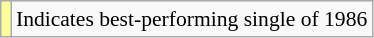<table class="wikitable" style="font-size:90%;">
<tr>
<td style="background-color:#FFFF99"></td>
<td>Indicates best-performing single of 1986</td>
</tr>
</table>
